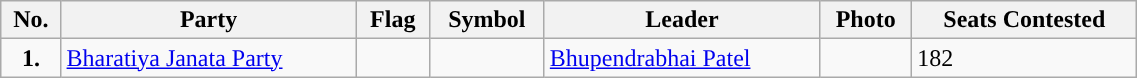<table class="wikitable" width="60%">
<tr>
<th>No.</th>
<th>Party</th>
<th>Flag</th>
<th>Symbol</th>
<th>Leader</th>
<th>Photo</th>
<th>Seats Contested</th>
</tr>
<tr>
<td style="text-align:center; background:"><strong>1.</strong></td>
<td><a href='#'>Bharatiya Janata Party</a></td>
<td></td>
<td></td>
<td><a href='#'>Bhupendrabhai Patel</a></td>
<td></td>
<td>182</td>
</tr>
</table>
